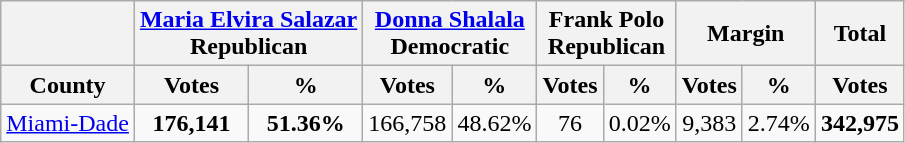<table class="wikitable sortable" style="text-align:center">
<tr>
<th></th>
<th style="text-align:center;" colspan="2"><a href='#'>Maria Elvira Salazar</a><br>Republican</th>
<th style="text-align:center;" colspan="2"><a href='#'>Donna Shalala</a><br>Democratic</th>
<th style="text-align:center;" colspan="2">Frank Polo<br>Republican</th>
<th style="text-align:center;" colspan="2">Margin</th>
<th style="text-align:center;">Total</th>
</tr>
<tr>
<th align=center>County</th>
<th style="text-align:center;" data-sort-type="number">Votes</th>
<th style="text-align:center;" data-sort-type="number">%</th>
<th style="text-align:center;" data-sort-type="number">Votes</th>
<th style="text-align:center;" data-sort-type="number">%</th>
<th style="text-align:center;" data-sort-type="number">Votes</th>
<th style="text-align:center;" data-sort-type="number">%</th>
<th style="text-align:center;" data-sort-type="number">Votes</th>
<th style="text-align:center;" data-sort-type="number">%</th>
<th style="text-align:center;" data-sort-type="number">Votes</th>
</tr>
<tr>
<td align=center><a href='#'>Miami-Dade</a></td>
<td><strong>176,141</strong></td>
<td><strong>51.36%</strong></td>
<td>166,758</td>
<td>48.62%</td>
<td>76</td>
<td>0.02%</td>
<td>9,383</td>
<td>2.74%</td>
<td><strong>342,975</strong></td>
</tr>
</table>
